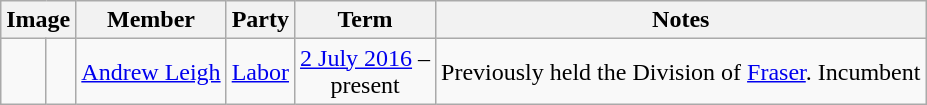<table class=wikitable style="text-align:center">
<tr>
<th colspan=2>Image</th>
<th>Member</th>
<th>Party</th>
<th>Term</th>
<th>Notes</th>
</tr>
<tr>
<td> </td>
<td></td>
<td><a href='#'>Andrew Leigh</a><br></td>
<td><a href='#'>Labor</a></td>
<td nowrap><a href='#'>2 July 2016</a> –<br>present</td>
<td>Previously held the Division of <a href='#'>Fraser</a>. Incumbent</td>
</tr>
</table>
